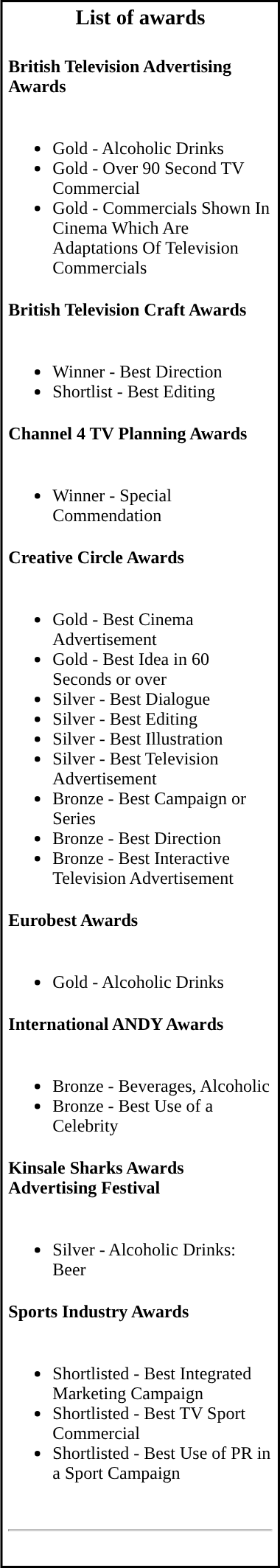<table align="right" style="valign=top; border:2px solid black; width:20%;" class="collapsible collapsed">
<tr>
<th style="font-size:120%; text-align:center;">List of awards</th>
</tr>
<tr>
<td><br><table cellpadding="2" cellspacing="0" style="vertical-align:top;">
<tr>
<td><strong>British Television Advertising Awards</strong></td>
</tr>
<tr>
<td><br><ul><li>Gold - Alcoholic Drinks</li><li>Gold - Over 90 Second TV Commercial</li><li>Gold - Commercials Shown In Cinema Which Are Adaptations Of Television Commercials</li></ul></td>
</tr>
<tr>
<td><strong>British Television Craft Awards</strong></td>
</tr>
<tr>
<td><br><ul><li>Winner - Best Direction</li><li>Shortlist - Best Editing</li></ul></td>
</tr>
<tr>
<td><strong>Channel 4 TV Planning Awards</strong></td>
</tr>
<tr>
<td><br><ul><li>Winner - Special Commendation</li></ul></td>
</tr>
<tr>
<td><strong>Creative Circle Awards</strong></td>
</tr>
<tr>
<td><br><ul><li>Gold - Best Cinema Advertisement</li><li>Gold - Best Idea in 60 Seconds or over</li><li>Silver - Best Dialogue</li><li>Silver - Best Editing</li><li>Silver - Best Illustration</li><li>Silver - Best Television Advertisement</li><li>Bronze - Best Campaign or Series</li><li>Bronze - Best Direction</li><li>Bronze - Best Interactive Television Advertisement</li></ul></td>
</tr>
<tr>
<td><strong>Eurobest Awards</strong></td>
</tr>
<tr>
<td><br><ul><li>Gold - Alcoholic Drinks</li></ul></td>
</tr>
<tr>
<td><strong>International ANDY Awards</strong></td>
</tr>
<tr>
<td><br><ul><li>Bronze - Beverages, Alcoholic</li><li>Bronze - Best Use of a Celebrity</li></ul></td>
</tr>
<tr>
<td><strong>Kinsale Sharks Awards Advertising Festival</strong></td>
</tr>
<tr>
<td><br><ul><li>Silver - Alcoholic Drinks: Beer</li></ul></td>
</tr>
<tr>
<td><strong>Sports Industry Awards</strong></td>
</tr>
<tr>
<td><br><ul><li>Shortlisted - Best Integrated Marketing Campaign</li><li>Shortlisted - Best TV Sport Commercial</li><li>Shortlisted - Best Use of PR in a Sport Campaign</li></ul><br><hr><br></td>
</tr>
</table>
</td>
</tr>
</table>
